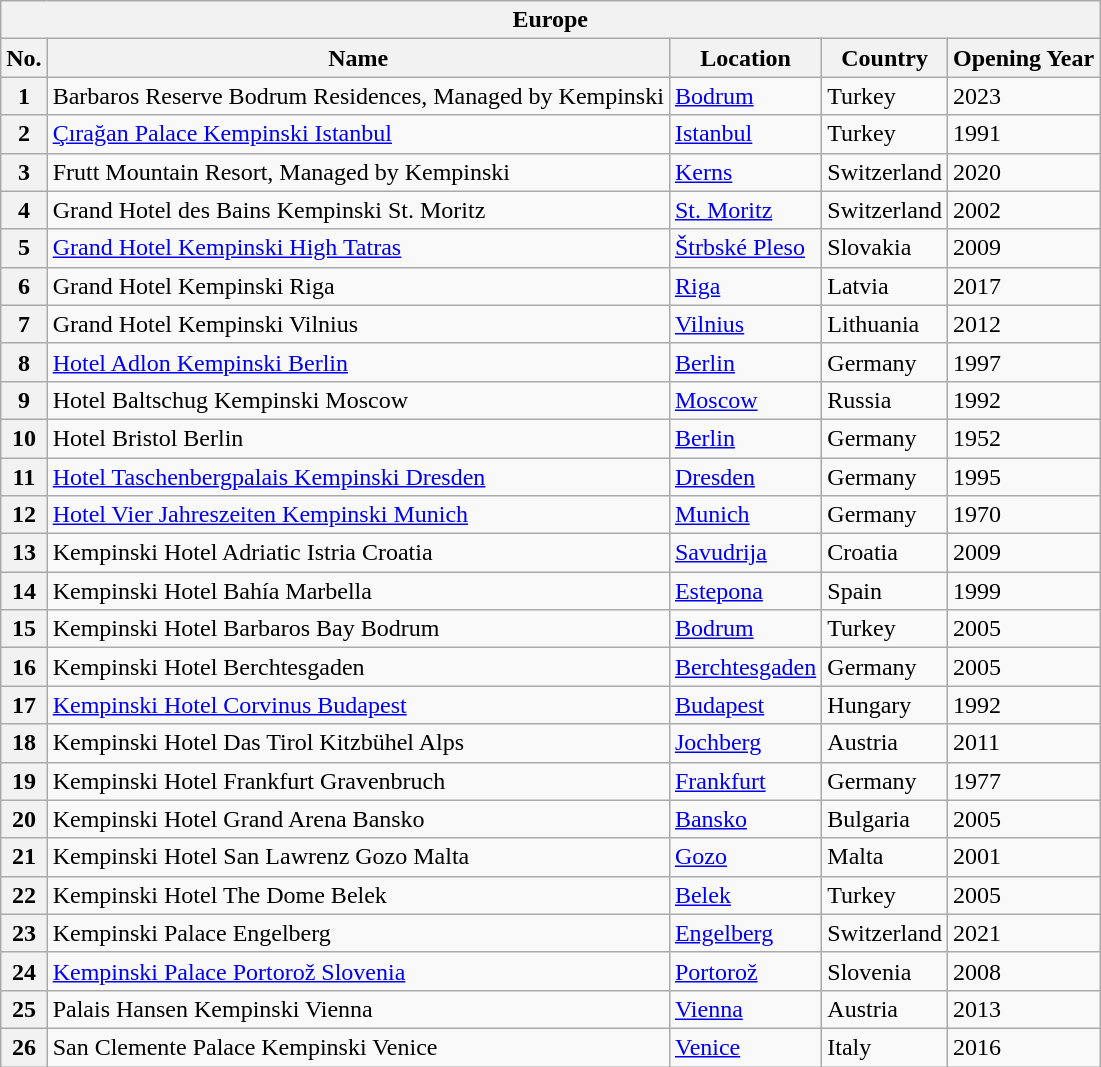<table class="wikitable sortable">
<tr>
<th colspan="6">Europe</th>
</tr>
<tr>
<th>No.</th>
<th>Name</th>
<th>Location</th>
<th>Country</th>
<th>Opening Year</th>
</tr>
<tr>
<th>1</th>
<td>Barbaros Reserve Bodrum Residences, Managed by Kempinski</td>
<td><a href='#'>Bodrum</a></td>
<td>Turkey</td>
<td>2023</td>
</tr>
<tr>
<th>2</th>
<td><a href='#'>Çırağan Palace Kempinski Istanbul</a></td>
<td><a href='#'>Istanbul</a></td>
<td>Turkey</td>
<td>1991</td>
</tr>
<tr>
<th>3</th>
<td>Frutt Mountain Resort, Managed by Kempinski</td>
<td><a href='#'>Kerns</a></td>
<td>Switzerland</td>
<td>2020</td>
</tr>
<tr>
<th>4</th>
<td>Grand Hotel des Bains Kempinski St. Moritz</td>
<td><a href='#'>St. Moritz</a></td>
<td>Switzerland</td>
<td>2002</td>
</tr>
<tr>
<th>5</th>
<td><a href='#'>Grand Hotel Kempinski High Tatras</a></td>
<td><a href='#'>Štrbské Pleso</a></td>
<td>Slovakia</td>
<td>2009</td>
</tr>
<tr>
<th>6</th>
<td>Grand Hotel Kempinski Riga</td>
<td><a href='#'>Riga</a></td>
<td>Latvia</td>
<td>2017</td>
</tr>
<tr>
<th>7</th>
<td>Grand Hotel Kempinski Vilnius</td>
<td><a href='#'>Vilnius</a></td>
<td>Lithuania</td>
<td>2012</td>
</tr>
<tr>
<th>8</th>
<td><a href='#'>Hotel Adlon Kempinski Berlin</a></td>
<td><a href='#'>Berlin</a></td>
<td>Germany</td>
<td>1997</td>
</tr>
<tr>
<th>9</th>
<td>Hotel Baltschug Kempinski Moscow</td>
<td><a href='#'>Moscow</a></td>
<td>Russia</td>
<td>1992</td>
</tr>
<tr>
<th>10</th>
<td>Hotel Bristol Berlin</td>
<td><a href='#'>Berlin</a></td>
<td>Germany</td>
<td>1952</td>
</tr>
<tr>
<th>11</th>
<td><a href='#'>Hotel Taschenbergpalais Kempinski Dresden</a></td>
<td><a href='#'>Dresden</a></td>
<td>Germany</td>
<td>1995</td>
</tr>
<tr>
<th>12</th>
<td><a href='#'>Hotel Vier Jahreszeiten Kempinski Munich</a></td>
<td><a href='#'>Munich</a></td>
<td>Germany</td>
<td>1970</td>
</tr>
<tr>
<th>13</th>
<td>Kempinski Hotel Adriatic Istria Croatia</td>
<td><a href='#'>Savudrija</a></td>
<td>Croatia</td>
<td>2009</td>
</tr>
<tr>
<th>14</th>
<td>Kempinski Hotel Bahía Marbella</td>
<td><a href='#'>Estepona</a></td>
<td>Spain</td>
<td>1999</td>
</tr>
<tr>
<th>15</th>
<td>Kempinski Hotel Barbaros Bay Bodrum</td>
<td><a href='#'>Bodrum</a></td>
<td>Turkey</td>
<td>2005</td>
</tr>
<tr>
<th>16</th>
<td>Kempinski Hotel Berchtesgaden</td>
<td><a href='#'>Berchtesgaden</a></td>
<td>Germany</td>
<td>2005</td>
</tr>
<tr>
<th>17</th>
<td><a href='#'>Kempinski Hotel Corvinus Budapest</a></td>
<td><a href='#'>Budapest</a></td>
<td>Hungary</td>
<td>1992</td>
</tr>
<tr>
<th>18</th>
<td>Kempinski Hotel Das Tirol Kitzbühel Alps</td>
<td><a href='#'>Jochberg</a></td>
<td>Austria</td>
<td>2011</td>
</tr>
<tr>
<th>19</th>
<td>Kempinski Hotel Frankfurt Gravenbruch</td>
<td><a href='#'>Frankfurt</a></td>
<td>Germany</td>
<td>1977</td>
</tr>
<tr>
<th>20</th>
<td>Kempinski Hotel Grand Arena Bansko</td>
<td><a href='#'>Bansko</a></td>
<td>Bulgaria</td>
<td>2005</td>
</tr>
<tr>
<th>21</th>
<td>Kempinski Hotel San Lawrenz Gozo Malta</td>
<td><a href='#'>Gozo</a></td>
<td>Malta</td>
<td>2001</td>
</tr>
<tr>
<th>22</th>
<td>Kempinski Hotel The Dome Belek</td>
<td><a href='#'>Belek</a></td>
<td>Turkey</td>
<td>2005</td>
</tr>
<tr>
<th>23</th>
<td>Kempinski Palace Engelberg</td>
<td><a href='#'>Engelberg</a></td>
<td>Switzerland</td>
<td>2021</td>
</tr>
<tr>
<th>24</th>
<td><a href='#'>Kempinski Palace Portorož Slovenia</a></td>
<td><a href='#'>Portorož</a></td>
<td>Slovenia</td>
<td>2008</td>
</tr>
<tr>
<th>25</th>
<td>Palais Hansen Kempinski Vienna</td>
<td><a href='#'>Vienna</a></td>
<td>Austria</td>
<td>2013</td>
</tr>
<tr>
<th>26</th>
<td>San Clemente Palace Kempinski Venice</td>
<td><a href='#'>Venice</a></td>
<td>Italy</td>
<td>2016</td>
</tr>
</table>
